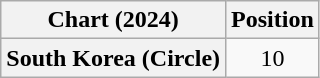<table class="wikitable plainrowheaders" style="text-align:center">
<tr>
<th scope="col">Chart (2024)</th>
<th scope="col">Position</th>
</tr>
<tr>
<th scope="row">South Korea (Circle)</th>
<td>10</td>
</tr>
</table>
